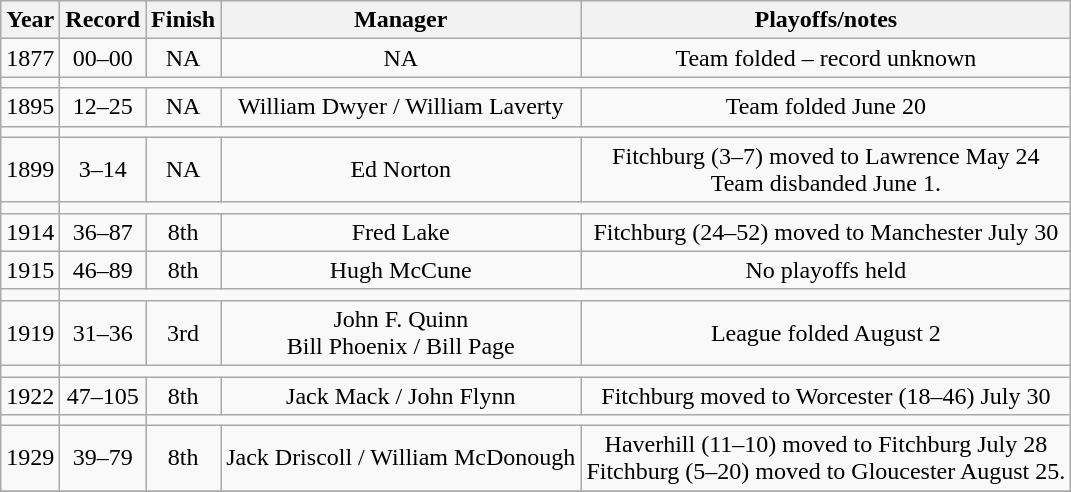<table class="wikitable">
<tr style="background: #F2F2F2;">
<th>Year</th>
<th>Record</th>
<th>Finish</th>
<th>Manager</th>
<th>Playoffs/notes</th>
</tr>
<tr align=center>
<td>1877</td>
<td>00–00</td>
<td>NA</td>
<td>NA</td>
<td>Team folded – record unknown</td>
</tr>
<tr align=center>
<td></td>
</tr>
<tr align=center>
<td>1895</td>
<td>12–25</td>
<td>NA</td>
<td>William Dwyer / William Laverty</td>
<td>Team folded June 20</td>
</tr>
<tr align=center>
<td></td>
</tr>
<tr align=center>
<td>1899</td>
<td>3–14</td>
<td>NA</td>
<td>Ed Norton</td>
<td>Fitchburg (3–7) moved to Lawrence May 24<br>Team disbanded June 1.</td>
</tr>
<tr align=center>
<td></td>
</tr>
<tr align=center>
<td>1914</td>
<td>36–87</td>
<td>8th</td>
<td>Fred Lake</td>
<td>Fitchburg (24–52) moved to Manchester July 30</td>
</tr>
<tr align=center>
<td>1915</td>
<td>46–89</td>
<td>8th</td>
<td>Hugh McCune</td>
<td>No playoffs held</td>
</tr>
<tr align=center>
<td></td>
</tr>
<tr align=center>
<td>1919</td>
<td>31–36</td>
<td>3rd</td>
<td>John F. Quinn <br> Bill Phoenix / Bill Page</td>
<td>League folded August 2</td>
</tr>
<tr align=center>
<td></td>
</tr>
<tr align=center>
<td>1922</td>
<td>47–105</td>
<td>8th</td>
<td>Jack Mack / John Flynn</td>
<td>Fitchburg moved to Worcester (18–46) July 30</td>
</tr>
<tr align=center>
<td></td>
<td></td>
</tr>
<tr align=center>
<td>1929</td>
<td>39–79</td>
<td>8th</td>
<td>Jack Driscoll / William McDonough</td>
<td>Haverhill (11–10) moved to Fitchburg July 28<br>Fitchburg (5–20) moved to Gloucester August 25.</td>
</tr>
<tr align=center>
</tr>
</table>
